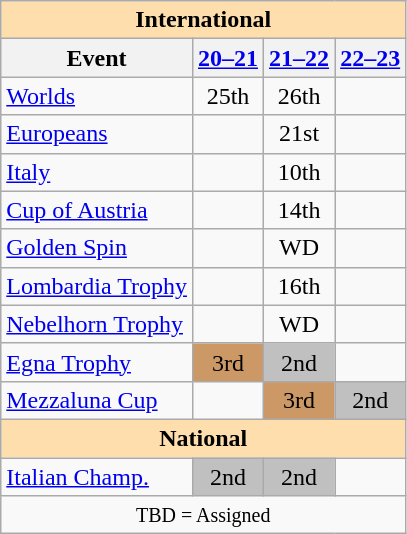<table class="wikitable" style="text-align:center">
<tr>
<th colspan=4 style="background-color: #ffdead; " colspan=4 align=center><strong>International</strong></th>
</tr>
<tr>
<th>Event</th>
<th><a href='#'>20–21</a></th>
<th><a href='#'>21–22</a></th>
<th><a href='#'>22–23</a></th>
</tr>
<tr>
<td align=left><a href='#'>Worlds</a></td>
<td>25th</td>
<td>26th</td>
<td></td>
</tr>
<tr>
<td align=left><a href='#'>Europeans</a></td>
<td></td>
<td>21st</td>
<td></td>
</tr>
<tr>
<td align=left> <a href='#'>Italy</a></td>
<td></td>
<td>10th</td>
<td></td>
</tr>
<tr>
<td align=left> <a href='#'>Cup of Austria</a></td>
<td></td>
<td>14th</td>
<td></td>
</tr>
<tr>
<td align=left> <a href='#'>Golden Spin</a></td>
<td></td>
<td>WD</td>
<td></td>
</tr>
<tr>
<td align=left> <a href='#'>Lombardia Trophy</a></td>
<td></td>
<td>16th</td>
<td></td>
</tr>
<tr>
<td align=left> <a href='#'>Nebelhorn Trophy</a></td>
<td></td>
<td>WD</td>
<td></td>
</tr>
<tr>
<td align=left><a href='#'>Egna Trophy</a></td>
<td bgcolor=cc9966>3rd</td>
<td bgcolor=silver>2nd</td>
<td></td>
</tr>
<tr>
<td align=left><a href='#'>Mezzaluna Cup</a></td>
<td></td>
<td bgcolor=cc9966>3rd</td>
<td bgcolor=silver>2nd</td>
</tr>
<tr>
<th style="background-color: #ffdead; " colspan=4 align=center><strong>National</strong></th>
</tr>
<tr>
<td align=left><a href='#'>Italian Champ.</a></td>
<td bgcolor=silver>2nd</td>
<td bgcolor=silver>2nd</td>
<td></td>
</tr>
<tr>
<td colspan=4><small>TBD = Assigned</small></td>
</tr>
</table>
